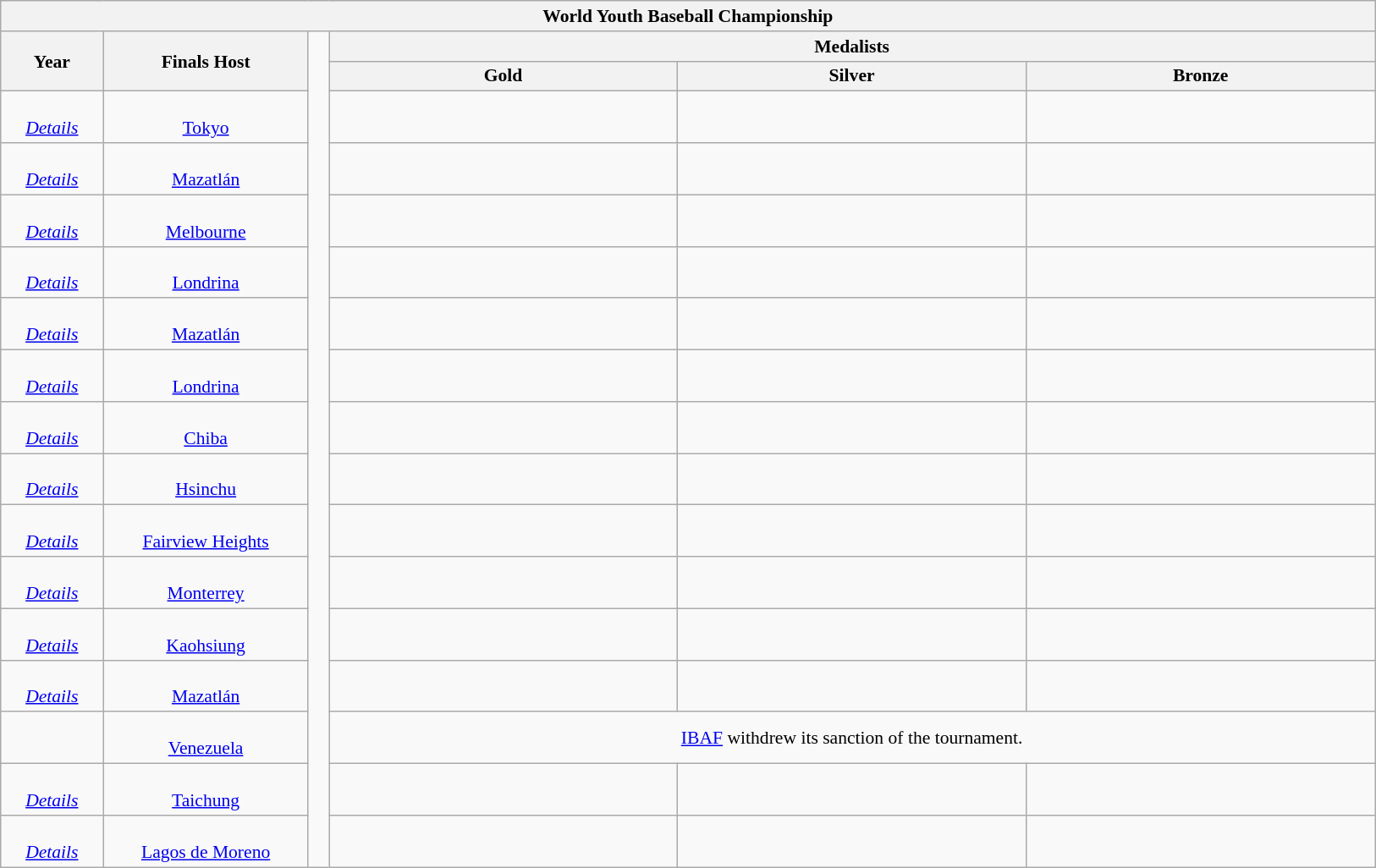<table class="wikitable" style="font-size:90%; text-align: center;">
<tr>
<th colspan=6>World Youth Baseball Championship</th>
</tr>
<tr>
<th rowspan=2 width=5%>Year</th>
<th rowspan=2 width=10%>Finals Host</th>
<td width=1% rowspan=17 style="border-top:none;border-bottom:none;"></td>
<th colspan=3>Medalists</th>
</tr>
<tr>
<th width=17%>Gold</th>
<th width=17%>Silver</th>
<th width=17%>Bronze</th>
</tr>
<tr>
<td><br><em><a href='#'>Details</a></em></td>
<td><br><a href='#'>Tokyo</a></td>
<td><strong></strong></td>
<td></td>
<td></td>
</tr>
<tr>
<td><br><em><a href='#'>Details</a></em></td>
<td><br><a href='#'>Mazatlán</a></td>
<td><strong></strong></td>
<td></td>
<td></td>
</tr>
<tr>
<td><br><em><a href='#'>Details</a></em></td>
<td><br><a href='#'>Melbourne</a></td>
<td><strong></strong></td>
<td></td>
<td></td>
</tr>
<tr>
<td><br><em><a href='#'>Details</a></em></td>
<td><br><a href='#'>Londrina</a></td>
<td><strong></strong></td>
<td></td>
<td></td>
</tr>
<tr>
<td><br><em><a href='#'>Details</a></em></td>
<td><br><a href='#'>Mazatlán</a></td>
<td><strong></strong></td>
<td></td>
<td></td>
</tr>
<tr>
<td><br><em><a href='#'>Details</a></em></td>
<td><br><a href='#'>Londrina</a></td>
<td><strong></strong></td>
<td></td>
<td></td>
</tr>
<tr>
<td><br><em><a href='#'>Details</a></em></td>
<td><br><a href='#'>Chiba</a></td>
<td><strong></strong></td>
<td></td>
<td></td>
</tr>
<tr>
<td><br><em><a href='#'>Details</a></em></td>
<td><br><a href='#'>Hsinchu</a></td>
<td><strong></strong></td>
<td></td>
<td></td>
</tr>
<tr>
<td><br><em><a href='#'>Details</a></em></td>
<td><br><a href='#'>Fairview Heights</a></td>
<td><strong></strong></td>
<td></td>
<td></td>
</tr>
<tr>
<td><br><em><a href='#'>Details</a></em></td>
<td><br><a href='#'>Monterrey</a></td>
<td><strong></strong></td>
<td></td>
<td></td>
</tr>
<tr>
<td><br><em><a href='#'>Details</a></em></td>
<td><br><a href='#'>Kaohsiung</a></td>
<td><strong></strong></td>
<td></td>
<td></td>
</tr>
<tr>
<td><br><em><a href='#'>Details</a></em></td>
<td><br><a href='#'>Mazatlán</a></td>
<td><strong></strong></td>
<td></td>
<td></td>
</tr>
<tr>
<td><br></td>
<td><br><a href='#'>Venezuela</a></td>
<td colspan=3><a href='#'>IBAF</a> withdrew its sanction of the tournament.</td>
</tr>
<tr>
<td><br><em><a href='#'>Details</a></em></td>
<td><br><a href='#'>Taichung</a></td>
<td><strong></strong></td>
<td></td>
<td></td>
</tr>
<tr>
<td><br><em><a href='#'>Details</a></em></td>
<td><br><a href='#'>Lagos de Moreno</a></td>
<td><strong></strong></td>
<td></td>
<td></td>
</tr>
</table>
